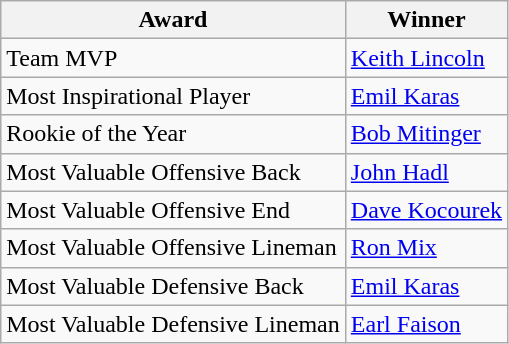<table class="wikitable">
<tr>
<th>Award</th>
<th>Winner</th>
</tr>
<tr>
<td>Team MVP</td>
<td><a href='#'>Keith Lincoln</a></td>
</tr>
<tr>
<td>Most Inspirational Player</td>
<td><a href='#'>Emil Karas</a></td>
</tr>
<tr>
<td>Rookie of the Year</td>
<td><a href='#'>Bob Mitinger</a></td>
</tr>
<tr>
<td>Most Valuable Offensive Back</td>
<td><a href='#'>John Hadl</a></td>
</tr>
<tr>
<td>Most Valuable Offensive End</td>
<td><a href='#'>Dave Kocourek</a></td>
</tr>
<tr>
<td>Most Valuable Offensive Lineman</td>
<td><a href='#'>Ron Mix</a></td>
</tr>
<tr>
<td>Most Valuable Defensive Back</td>
<td><a href='#'>Emil Karas</a></td>
</tr>
<tr>
<td>Most Valuable Defensive Lineman</td>
<td><a href='#'>Earl Faison</a></td>
</tr>
</table>
